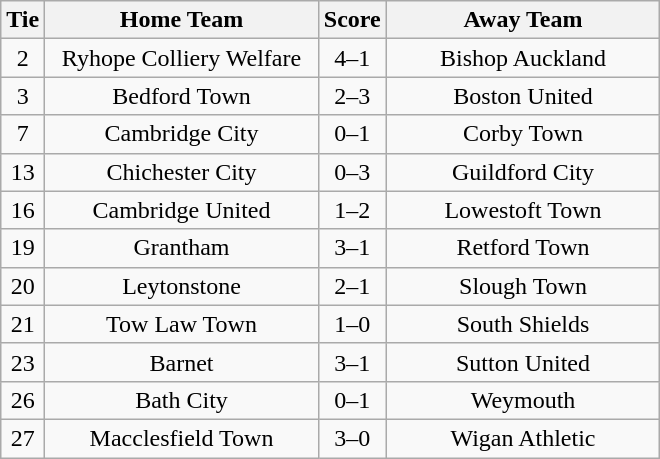<table class="wikitable" style="text-align:center;">
<tr>
<th width=20>Tie</th>
<th width=175>Home Team</th>
<th width=20>Score</th>
<th width=175>Away Team</th>
</tr>
<tr>
<td>2</td>
<td>Ryhope Colliery Welfare</td>
<td>4–1</td>
<td>Bishop Auckland</td>
</tr>
<tr>
<td>3</td>
<td>Bedford Town</td>
<td>2–3</td>
<td>Boston United</td>
</tr>
<tr>
<td>7</td>
<td>Cambridge City</td>
<td>0–1</td>
<td>Corby Town</td>
</tr>
<tr>
<td>13</td>
<td>Chichester City</td>
<td>0–3</td>
<td>Guildford City</td>
</tr>
<tr>
<td>16</td>
<td>Cambridge United</td>
<td>1–2</td>
<td>Lowestoft Town</td>
</tr>
<tr>
<td>19</td>
<td>Grantham</td>
<td>3–1</td>
<td>Retford Town</td>
</tr>
<tr>
<td>20</td>
<td>Leytonstone</td>
<td>2–1</td>
<td>Slough Town</td>
</tr>
<tr>
<td>21</td>
<td>Tow Law Town</td>
<td>1–0</td>
<td>South Shields</td>
</tr>
<tr>
<td>23</td>
<td>Barnet</td>
<td>3–1</td>
<td>Sutton United</td>
</tr>
<tr>
<td>26</td>
<td>Bath City</td>
<td>0–1</td>
<td>Weymouth</td>
</tr>
<tr>
<td>27</td>
<td>Macclesfield Town</td>
<td>3–0</td>
<td>Wigan Athletic</td>
</tr>
</table>
